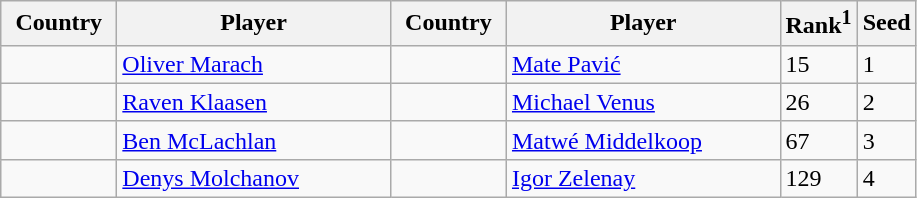<table class="sortable wikitable">
<tr>
<th width="70">Country</th>
<th width="175">Player</th>
<th width="70">Country</th>
<th width="175">Player</th>
<th>Rank<sup>1</sup></th>
<th>Seed</th>
</tr>
<tr>
<td></td>
<td><a href='#'>Oliver Marach</a></td>
<td></td>
<td><a href='#'>Mate Pavić</a></td>
<td>15</td>
<td>1</td>
</tr>
<tr>
<td></td>
<td><a href='#'>Raven Klaasen</a></td>
<td></td>
<td><a href='#'>Michael Venus</a></td>
<td>26</td>
<td>2</td>
</tr>
<tr>
<td></td>
<td><a href='#'>Ben McLachlan</a></td>
<td></td>
<td><a href='#'>Matwé Middelkoop</a></td>
<td>67</td>
<td>3</td>
</tr>
<tr>
<td></td>
<td><a href='#'>Denys Molchanov</a></td>
<td></td>
<td><a href='#'>Igor Zelenay</a></td>
<td>129</td>
<td>4</td>
</tr>
</table>
